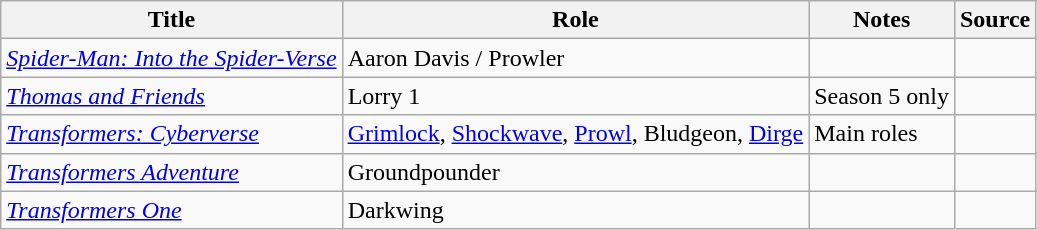<table class="wikitable sortable plainrowheaders">
<tr>
<th>Title</th>
<th>Role</th>
<th class="unsortable">Notes</th>
<th class="unsortable">Source</th>
</tr>
<tr>
<td><em><a href='#'>Spider-Man: Into the Spider-Verse</a></em></td>
<td>Aaron Davis / Prowler</td>
<td></td>
<td></td>
</tr>
<tr>
<td><em><a href='#'>Thomas and Friends</a></em></td>
<td>Lorry 1</td>
<td>Season 5 only</td>
<td></td>
</tr>
<tr>
<td><em><a href='#'>Transformers: Cyberverse</a></em></td>
<td><a href='#'>Grimlock</a>, <a href='#'>Shockwave</a>, <a href='#'>Prowl</a>, Bludgeon, <a href='#'>Dirge</a></td>
<td>Main roles</td>
<td></td>
</tr>
<tr>
<td><em> <a href='#'>Transformers Adventure</a></em></td>
<td>Groundpounder</td>
<td></td>
<td></td>
</tr>
<tr>
<td><em><a href='#'>Transformers One</a></em></td>
<td>Darkwing</td>
<td></td>
<td></td>
</tr>
</table>
